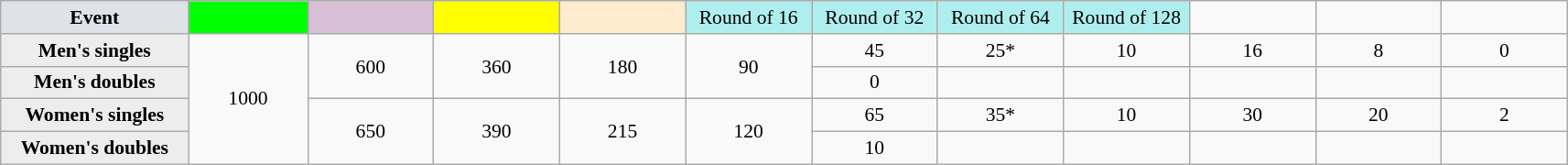<table class=wikitable style=font-size:90%;text-align:center>
<tr>
<td style="width:130px; background:#dfe2e9;"><strong>Event</strong></td>
<td style="width:80px; background:lime;"></td>
<td style="width:85px; background:thistle;"></td>
<td style="width:85px; background:#ff0;"></td>
<td style="width:85px; background:#ffebcd;"></td>
<td style="width:85px; background:#afeeee;">Round of 16</td>
<td style="width:85px; background:#afeeee;">Round of 32</td>
<td style="width:85px; background:#afeeee;">Round of 64</td>
<td style="width:85px; background:#afeeee;">Round of 128</td>
<td width=85></td>
<td width=85></td>
<td width=85></td>
</tr>
<tr>
<th style="background:#ededed;">Men's singles</th>
<td rowspan=4>1000</td>
<td rowspan=2>600</td>
<td rowspan=2>360</td>
<td rowspan=2>180</td>
<td rowspan=2>90</td>
<td>45</td>
<td>25*</td>
<td>10</td>
<td>16</td>
<td>8</td>
<td>0</td>
</tr>
<tr>
<th style="background:#ededed;">Men's doubles</th>
<td>0</td>
<td></td>
<td></td>
<td></td>
<td></td>
<td></td>
</tr>
<tr>
<th style="background:#ededed;">Women's singles</th>
<td rowspan=2>650</td>
<td rowspan=2>390</td>
<td rowspan=2>215</td>
<td rowspan=2>120</td>
<td>65</td>
<td>35*</td>
<td>10</td>
<td>30</td>
<td>20</td>
<td>2</td>
</tr>
<tr>
<th style="background:#ededed;">Women's doubles</th>
<td>10</td>
<td></td>
<td></td>
<td></td>
<td></td>
<td></td>
</tr>
</table>
